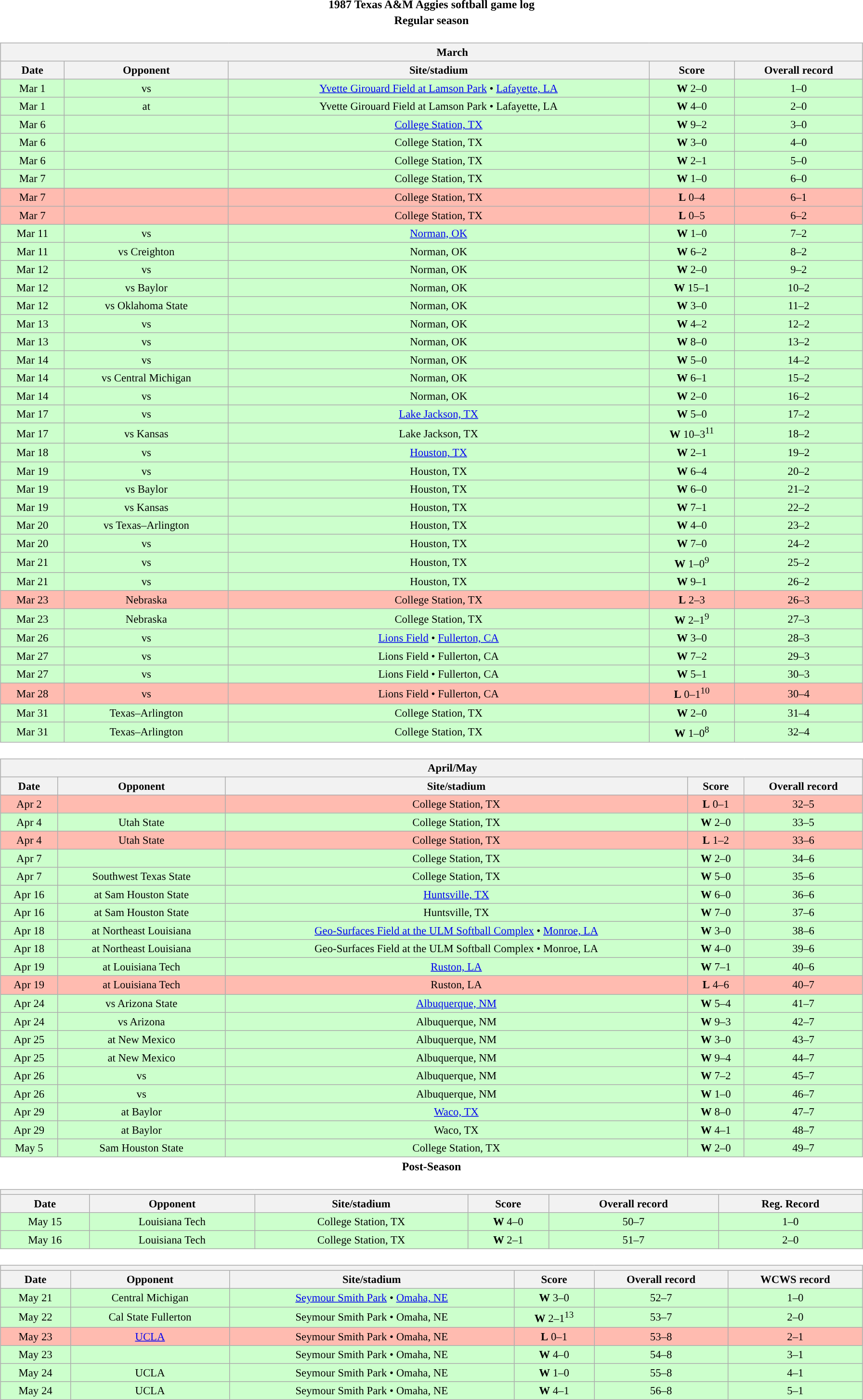<table class="toccolours" width=95% style="margin:1.5em auto; text-align:center;">
<tr>
<th colspan=2>1987 Texas A&M Aggies softball game log</th>
</tr>
<tr>
<th colspan=2>Regular season</th>
</tr>
<tr>
<td><br><table class="wikitable collapsible collapsed" style="margin:auto; font-size:95%; width:100%">
<tr>
<th colspan=10 style="padding-left:4em;">March</th>
</tr>
<tr>
<th>Date</th>
<th>Opponent</th>
<th>Site/stadium</th>
<th>Score</th>
<th>Overall record</th>
</tr>
<tr bgcolor=ccffcc>
<td>Mar 1</td>
<td>vs </td>
<td><a href='#'>Yvette Girouard Field at Lamson Park</a> • <a href='#'>Lafayette, LA</a></td>
<td><strong>W</strong> 2–0</td>
<td>1–0</td>
</tr>
<tr bgcolor=ccffcc>
<td>Mar 1</td>
<td>at </td>
<td>Yvette Girouard Field at Lamson Park • Lafayette, LA</td>
<td><strong>W</strong> 4–0</td>
<td>2–0</td>
</tr>
<tr bgcolor=ccffcc>
<td>Mar 6</td>
<td></td>
<td><a href='#'>College Station, TX</a></td>
<td><strong>W</strong> 9–2</td>
<td>3–0</td>
</tr>
<tr bgcolor=ccffcc>
<td>Mar 6</td>
<td></td>
<td>College Station, TX</td>
<td><strong>W</strong> 3–0</td>
<td>4–0</td>
</tr>
<tr bgcolor=ccffcc>
<td>Mar 6</td>
<td></td>
<td>College Station, TX</td>
<td><strong>W</strong> 2–1</td>
<td>5–0</td>
</tr>
<tr bgcolor=ccffcc>
<td>Mar 7</td>
<td></td>
<td>College Station, TX</td>
<td><strong>W</strong> 1–0</td>
<td>6–0</td>
</tr>
<tr bgcolor=ffbbb>
<td>Mar 7</td>
<td></td>
<td>College Station, TX</td>
<td><strong>L</strong> 0–4</td>
<td>6–1</td>
</tr>
<tr bgcolor=ffbbb>
<td>Mar 7</td>
<td></td>
<td>College Station, TX</td>
<td><strong>L</strong> 0–5</td>
<td>6–2</td>
</tr>
<tr bgcolor=ccffcc>
<td>Mar 11</td>
<td>vs </td>
<td><a href='#'>Norman, OK</a></td>
<td><strong>W</strong> 1–0</td>
<td>7–2</td>
</tr>
<tr bgcolor=ccffcc>
<td>Mar 11</td>
<td>vs Creighton</td>
<td>Norman, OK</td>
<td><strong>W</strong> 6–2</td>
<td>8–2</td>
</tr>
<tr bgcolor=ccffcc>
<td>Mar 12</td>
<td>vs </td>
<td>Norman, OK</td>
<td><strong>W</strong> 2–0</td>
<td>9–2</td>
</tr>
<tr bgcolor=ccffcc>
<td>Mar 12</td>
<td>vs Baylor</td>
<td>Norman, OK</td>
<td><strong>W</strong> 15–1</td>
<td>10–2</td>
</tr>
<tr bgcolor=ccffcc>
<td>Mar 12</td>
<td>vs Oklahoma State</td>
<td>Norman, OK</td>
<td><strong>W</strong> 3–0</td>
<td>11–2</td>
</tr>
<tr bgcolor=ccffcc>
<td>Mar 13</td>
<td>vs </td>
<td>Norman, OK</td>
<td><strong>W</strong> 4–2</td>
<td>12–2</td>
</tr>
<tr bgcolor=ccffcc>
<td>Mar 13</td>
<td>vs </td>
<td>Norman, OK</td>
<td><strong>W</strong> 8–0</td>
<td>13–2</td>
</tr>
<tr bgcolor=ccffcc>
<td>Mar 14</td>
<td>vs </td>
<td>Norman, OK</td>
<td><strong>W</strong> 5–0</td>
<td>14–2</td>
</tr>
<tr bgcolor=ccffcc>
<td>Mar 14</td>
<td>vs Central Michigan</td>
<td>Norman, OK</td>
<td><strong>W</strong> 6–1</td>
<td>15–2</td>
</tr>
<tr bgcolor=ccffcc>
<td>Mar 14</td>
<td>vs </td>
<td>Norman, OK</td>
<td><strong>W</strong> 2–0</td>
<td>16–2</td>
</tr>
<tr bgcolor=ccffcc>
<td>Mar 17</td>
<td>vs </td>
<td><a href='#'>Lake Jackson, TX</a></td>
<td><strong>W</strong> 5–0</td>
<td>17–2</td>
</tr>
<tr bgcolor=ccffcc>
<td>Mar 17</td>
<td>vs Kansas</td>
<td>Lake Jackson, TX</td>
<td><strong>W</strong> 10–3<sup>11</sup></td>
<td>18–2</td>
</tr>
<tr bgcolor=ccffcc>
<td>Mar 18</td>
<td>vs </td>
<td><a href='#'>Houston, TX</a></td>
<td><strong>W</strong> 2–1</td>
<td>19–2</td>
</tr>
<tr bgcolor=ccffcc>
<td>Mar 19</td>
<td>vs </td>
<td>Houston, TX</td>
<td><strong>W</strong> 6–4</td>
<td>20–2</td>
</tr>
<tr bgcolor=ccffcc>
<td>Mar 19</td>
<td>vs Baylor</td>
<td>Houston, TX</td>
<td><strong>W</strong> 6–0</td>
<td>21–2</td>
</tr>
<tr bgcolor=ccffcc>
<td>Mar 19</td>
<td>vs Kansas</td>
<td>Houston, TX</td>
<td><strong>W</strong> 7–1</td>
<td>22–2</td>
</tr>
<tr bgcolor=ccffcc>
<td>Mar 20</td>
<td>vs Texas–Arlington</td>
<td>Houston, TX</td>
<td><strong>W</strong> 4–0</td>
<td>23–2</td>
</tr>
<tr bgcolor=ccffcc>
<td>Mar 20</td>
<td>vs </td>
<td>Houston, TX</td>
<td><strong>W</strong> 7–0</td>
<td>24–2</td>
</tr>
<tr bgcolor=ccffcc>
<td>Mar 21</td>
<td>vs </td>
<td>Houston, TX</td>
<td><strong>W</strong> 1–0<sup>9</sup></td>
<td>25–2</td>
</tr>
<tr bgcolor=ccffcc>
<td>Mar 21</td>
<td>vs </td>
<td>Houston, TX</td>
<td><strong>W</strong> 9–1</td>
<td>26–2</td>
</tr>
<tr bgcolor=ffbbb>
<td>Mar 23</td>
<td>Nebraska</td>
<td>College Station, TX</td>
<td><strong>L</strong> 2–3</td>
<td>26–3</td>
</tr>
<tr bgcolor=ccffcc>
<td>Mar 23</td>
<td>Nebraska</td>
<td>College Station, TX</td>
<td><strong>W</strong> 2–1<sup>9</sup></td>
<td>27–3</td>
</tr>
<tr bgcolor=ccffcc>
<td>Mar 26</td>
<td>vs </td>
<td><a href='#'>Lions Field</a> • <a href='#'>Fullerton, CA</a></td>
<td><strong>W</strong> 3–0</td>
<td>28–3</td>
</tr>
<tr bgcolor=ccffcc>
<td>Mar 27</td>
<td>vs </td>
<td>Lions Field • Fullerton, CA</td>
<td><strong>W</strong> 7–2</td>
<td>29–3</td>
</tr>
<tr bgcolor=ccffcc>
<td>Mar 27</td>
<td>vs </td>
<td>Lions Field • Fullerton, CA</td>
<td><strong>W</strong> 5–1</td>
<td>30–3</td>
</tr>
<tr bgcolor=ffbbb>
<td>Mar 28</td>
<td>vs </td>
<td>Lions Field • Fullerton, CA</td>
<td><strong>L</strong> 0–1<sup>10</sup></td>
<td>30–4</td>
</tr>
<tr bgcolor=ccffcc>
<td>Mar 31</td>
<td>Texas–Arlington</td>
<td>College Station, TX</td>
<td><strong>W</strong> 2–0</td>
<td>31–4</td>
</tr>
<tr bgcolor=ccffcc>
<td>Mar 31</td>
<td>Texas–Arlington</td>
<td>College Station, TX</td>
<td><strong>W</strong> 1–0<sup>8</sup></td>
<td>32–4</td>
</tr>
</table>
</td>
</tr>
<tr>
<td><br><table class="wikitable collapsible collapsed" style="margin:auto; font-size:95%; width:100%">
<tr>
<th colspan=10 style="padding-left:4em;">April/May</th>
</tr>
<tr>
<th>Date</th>
<th>Opponent</th>
<th>Site/stadium</th>
<th>Score</th>
<th>Overall record</th>
</tr>
<tr bgcolor=ffbbb>
<td>Apr 2</td>
<td></td>
<td>College Station, TX</td>
<td><strong>L</strong> 0–1</td>
<td>32–5</td>
</tr>
<tr bgcolor=ccffcc>
<td>Apr 4</td>
<td>Utah State</td>
<td>College Station, TX</td>
<td><strong>W</strong> 2–0</td>
<td>33–5</td>
</tr>
<tr bgcolor=ffbbb>
<td>Apr 4</td>
<td>Utah State</td>
<td>College Station, TX</td>
<td><strong>L</strong> 1–2</td>
<td>33–6</td>
</tr>
<tr bgcolor=ccffcc>
<td>Apr 7</td>
<td></td>
<td>College Station, TX</td>
<td><strong>W</strong> 2–0</td>
<td>34–6</td>
</tr>
<tr bgcolor=ccffcc>
<td>Apr 7</td>
<td>Southwest Texas State</td>
<td>College Station, TX</td>
<td><strong>W</strong> 5–0</td>
<td>35–6</td>
</tr>
<tr bgcolor=ccffcc>
<td>Apr 16</td>
<td>at Sam Houston State</td>
<td><a href='#'>Huntsville, TX</a></td>
<td><strong>W</strong> 6–0</td>
<td>36–6</td>
</tr>
<tr bgcolor=ccffcc>
<td>Apr 16</td>
<td>at Sam Houston State</td>
<td>Huntsville, TX</td>
<td><strong>W</strong> 7–0</td>
<td>37–6</td>
</tr>
<tr bgcolor=ccffcc>
<td>Apr 18</td>
<td>at Northeast Louisiana</td>
<td><a href='#'>Geo-Surfaces Field at the ULM Softball Complex</a> • <a href='#'>Monroe, LA</a></td>
<td><strong>W</strong> 3–0</td>
<td>38–6</td>
</tr>
<tr bgcolor=ccffcc>
<td>Apr 18</td>
<td>at Northeast Louisiana</td>
<td>Geo-Surfaces Field at the ULM Softball Complex • Monroe, LA</td>
<td><strong>W</strong> 4–0</td>
<td>39–6</td>
</tr>
<tr bgcolor=ccffcc>
<td>Apr 19</td>
<td>at Louisiana Tech</td>
<td><a href='#'>Ruston, LA</a></td>
<td><strong>W</strong> 7–1</td>
<td>40–6</td>
</tr>
<tr bgcolor=ffbbb>
<td>Apr 19</td>
<td>at Louisiana Tech</td>
<td>Ruston, LA</td>
<td><strong>L</strong> 4–6</td>
<td>40–7</td>
</tr>
<tr bgcolor=ccffcc>
<td>Apr 24</td>
<td>vs Arizona State</td>
<td><a href='#'>Albuquerque, NM</a></td>
<td><strong>W</strong> 5–4</td>
<td>41–7</td>
</tr>
<tr bgcolor=ccffcc>
<td>Apr 24</td>
<td>vs Arizona</td>
<td>Albuquerque, NM</td>
<td><strong>W</strong> 9–3</td>
<td>42–7</td>
</tr>
<tr bgcolor=ccffcc>
<td>Apr 25</td>
<td>at New Mexico</td>
<td>Albuquerque, NM</td>
<td><strong>W</strong> 3–0</td>
<td>43–7</td>
</tr>
<tr bgcolor=ccffcc>
<td>Apr 25</td>
<td>at New Mexico</td>
<td>Albuquerque, NM</td>
<td><strong>W</strong> 9–4</td>
<td>44–7</td>
</tr>
<tr bgcolor=ccffcc>
<td>Apr 26</td>
<td>vs </td>
<td>Albuquerque, NM</td>
<td><strong>W</strong> 7–2</td>
<td>45–7</td>
</tr>
<tr bgcolor=ccffcc>
<td>Apr 26</td>
<td>vs </td>
<td>Albuquerque, NM</td>
<td><strong>W</strong> 1–0</td>
<td>46–7</td>
</tr>
<tr bgcolor=ccffcc>
<td>Apr 29</td>
<td>at Baylor</td>
<td><a href='#'>Waco, TX</a></td>
<td><strong>W</strong> 8–0</td>
<td>47–7</td>
</tr>
<tr bgcolor=ccffcc>
<td>Apr 29</td>
<td>at Baylor</td>
<td>Waco, TX</td>
<td><strong>W</strong> 4–1</td>
<td>48–7</td>
</tr>
<tr bgcolor=ccffcc>
<td>May 5</td>
<td>Sam Houston State</td>
<td>College Station, TX</td>
<td><strong>W</strong> 2–0</td>
<td>49–7</td>
</tr>
</table>
</td>
</tr>
<tr>
<th colspan=2>Post-Season</th>
</tr>
<tr>
<td><br><table class="wikitable collapsible collapsed" style="margin:auto; font-size:95%; width:100%">
<tr>
<th colspan=10 style="padding-left:4em;"></th>
</tr>
<tr>
<th>Date</th>
<th>Opponent</th>
<th>Site/stadium</th>
<th>Score</th>
<th>Overall record</th>
<th>Reg. Record</th>
</tr>
<tr bgcolor=ccffcc>
<td>May 15</td>
<td>Louisiana Tech</td>
<td>College Station, TX</td>
<td><strong>W</strong> 4–0</td>
<td>50–7</td>
<td>1–0</td>
</tr>
<tr bgcolor=ccffcc>
<td>May 16</td>
<td>Louisiana Tech</td>
<td>College Station, TX</td>
<td><strong>W</strong> 2–1</td>
<td>51–7</td>
<td>2–0</td>
</tr>
</table>
</td>
</tr>
<tr>
<td><br><table class="wikitable collapsible collapsed" style="margin:auto; font-size:95%; width:100%">
<tr>
<th colspan=10 style="padding-left:4em;"></th>
</tr>
<tr>
<th>Date</th>
<th>Opponent</th>
<th>Site/stadium</th>
<th>Score</th>
<th>Overall record</th>
<th>WCWS record</th>
</tr>
<tr bgcolor=ccffcc>
<td>May 21</td>
<td>Central Michigan</td>
<td><a href='#'>Seymour Smith Park</a> • <a href='#'>Omaha, NE</a></td>
<td><strong>W</strong> 3–0</td>
<td>52–7</td>
<td>1–0</td>
</tr>
<tr bgcolor=ccffcc>
<td>May 22</td>
<td>Cal State Fullerton</td>
<td>Seymour Smith Park • Omaha, NE</td>
<td><strong>W</strong> 2–1<sup>13</sup></td>
<td>53–7</td>
<td>2–0</td>
</tr>
<tr bgcolor=ffbbb>
<td>May 23</td>
<td><a href='#'>UCLA</a></td>
<td>Seymour Smith Park • Omaha, NE</td>
<td><strong>L</strong> 0–1</td>
<td>53–8</td>
<td>2–1</td>
</tr>
<tr bgcolor=ccffcc>
<td>May 23</td>
<td></td>
<td>Seymour Smith Park • Omaha, NE</td>
<td><strong>W</strong> 4–0</td>
<td>54–8</td>
<td>3–1</td>
</tr>
<tr bgcolor=ccffcc>
<td>May 24</td>
<td>UCLA</td>
<td>Seymour Smith Park • Omaha, NE</td>
<td><strong>W</strong> 1–0</td>
<td>55–8</td>
<td>4–1</td>
</tr>
<tr bgcolor=ccffcc>
<td>May 24</td>
<td>UCLA</td>
<td>Seymour Smith Park • Omaha, NE</td>
<td><strong>W</strong> 4–1</td>
<td>56–8</td>
<td>5–1</td>
</tr>
</table>
</td>
</tr>
</table>
